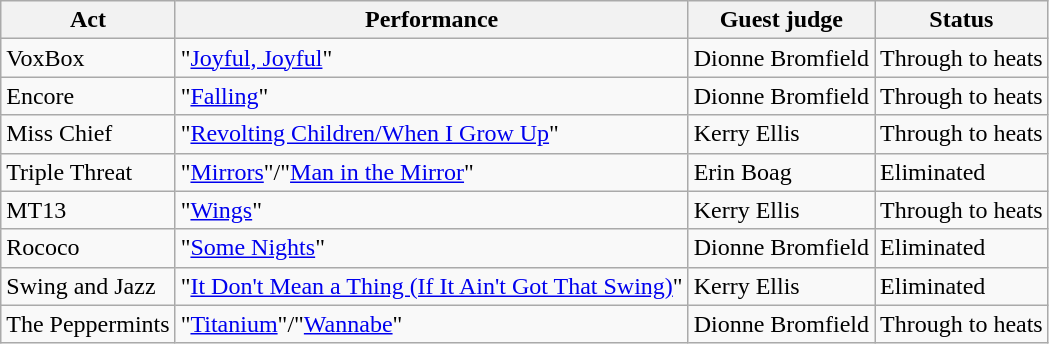<table class="wikitable">
<tr>
<th>Act</th>
<th>Performance</th>
<th>Guest judge</th>
<th>Status</th>
</tr>
<tr>
<td>VoxBox</td>
<td>"<a href='#'>Joyful, Joyful</a>"</td>
<td>Dionne Bromfield</td>
<td>Through to heats</td>
</tr>
<tr>
<td>Encore</td>
<td>"<a href='#'>Falling</a>"</td>
<td>Dionne Bromfield</td>
<td>Through to heats</td>
</tr>
<tr>
<td>Miss Chief</td>
<td>"<a href='#'>Revolting Children/When I Grow Up</a>"</td>
<td>Kerry Ellis</td>
<td>Through to heats</td>
</tr>
<tr>
<td>Triple Threat</td>
<td>"<a href='#'>Mirrors</a>"/"<a href='#'>Man in the Mirror</a>"</td>
<td>Erin Boag</td>
<td>Eliminated</td>
</tr>
<tr>
<td>MT13</td>
<td>"<a href='#'>Wings</a>"</td>
<td>Kerry Ellis</td>
<td>Through to heats</td>
</tr>
<tr>
<td>Rococo</td>
<td>"<a href='#'>Some Nights</a>"</td>
<td>Dionne Bromfield</td>
<td>Eliminated</td>
</tr>
<tr>
<td>Swing and Jazz</td>
<td>"<a href='#'>It Don't Mean a Thing (If It Ain't Got That Swing)</a>"</td>
<td>Kerry Ellis</td>
<td>Eliminated</td>
</tr>
<tr>
<td>The Peppermints</td>
<td>"<a href='#'>Titanium</a>"/"<a href='#'>Wannabe</a>"</td>
<td>Dionne Bromfield</td>
<td>Through to heats</td>
</tr>
</table>
